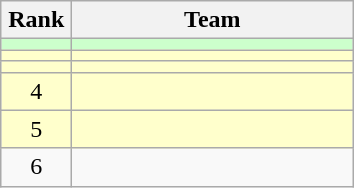<table class="wikitable" style="text-align: center;">
<tr>
<th width=40>Rank</th>
<th width=180>Team</th>
</tr>
<tr bgcolor=#ccffcc>
<td></td>
<td align="left"></td>
</tr>
<tr bgcolor=#ffffcc>
<td></td>
<td align="left"></td>
</tr>
<tr bgcolor=#ffffcc>
<td></td>
<td align="left"></td>
</tr>
<tr bgcolor=#ffffcc>
<td>4</td>
<td align="left"></td>
</tr>
<tr bgcolor=#ffffcc>
<td>5</td>
<td align="left"></td>
</tr>
<tr>
<td>6</td>
<td align="left"></td>
</tr>
</table>
